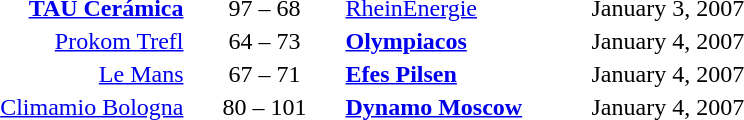<table style="text-align:center">
<tr>
<th width=160></th>
<th width=100></th>
<th width=160></th>
<th width=200></th>
</tr>
<tr>
<td align=right><strong><a href='#'>TAU Cerámica</a></strong> </td>
<td>97 – 68</td>
<td align=left> <a href='#'>RheinEnergie</a></td>
<td align=left>January 3, 2007</td>
</tr>
<tr>
<td align=right><a href='#'>Prokom Trefl</a> </td>
<td>64 – 73</td>
<td align=left> <strong><a href='#'>Olympiacos</a></strong></td>
<td align=left>January 4, 2007</td>
</tr>
<tr>
<td align=right><a href='#'>Le Mans</a> </td>
<td>67 – 71</td>
<td align=left> <strong><a href='#'>Efes Pilsen</a></strong></td>
<td align=left>January 4, 2007</td>
</tr>
<tr>
<td align=right><a href='#'>Climamio Bologna</a> </td>
<td>80 – 101</td>
<td align=left> <strong><a href='#'>Dynamo Moscow</a></strong></td>
<td align=left>January 4, 2007</td>
</tr>
</table>
